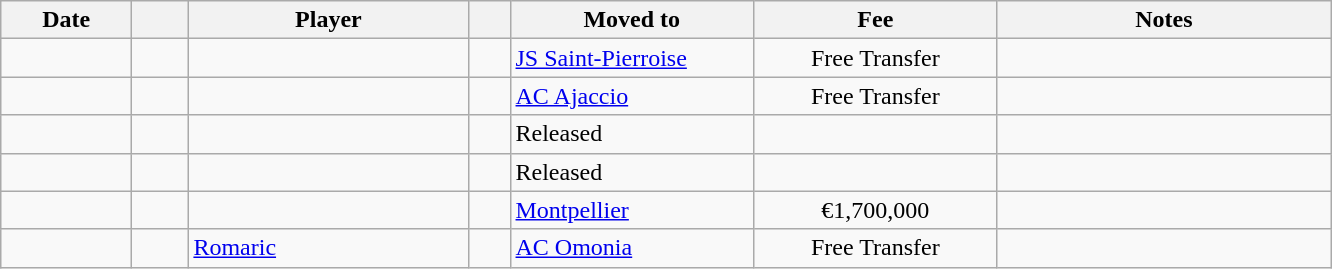<table class="wikitable sortable">
<tr>
<th style="width:80px;">Date</th>
<th style="width:30px;"></th>
<th style="width:180px;">Player</th>
<th style="width:20px;"></th>
<th style="width:155px;">Moved to</th>
<th style="width:155px;" class="unsortable">Fee</th>
<th style="width:215px;" class="unsortable">Notes</th>
</tr>
<tr>
<td></td>
<td align=center></td>
<td> </td>
<td></td>
<td> <a href='#'>JS Saint-Pierroise</a></td>
<td align=center>Free Transfer</td>
<td align=center></td>
</tr>
<tr>
<td></td>
<td align=center></td>
<td> </td>
<td></td>
<td> <a href='#'>AC Ajaccio</a></td>
<td align=center>Free Transfer</td>
<td align=center></td>
</tr>
<tr>
<td></td>
<td align=center></td>
<td> </td>
<td></td>
<td>Released</td>
<td align=center></td>
<td align=center></td>
</tr>
<tr>
<td></td>
<td align=center></td>
<td> </td>
<td></td>
<td>Released</td>
<td align=center></td>
<td align=center></td>
</tr>
<tr>
<td></td>
<td align=center></td>
<td> </td>
<td></td>
<td> <a href='#'>Montpellier</a></td>
<td align=center>€1,700,000</td>
<td align=center></td>
</tr>
<tr>
<td></td>
<td align=center></td>
<td> <a href='#'>Romaric</a></td>
<td></td>
<td> <a href='#'>AC Omonia</a></td>
<td align=center>Free Transfer</td>
<td align=center></td>
</tr>
</table>
